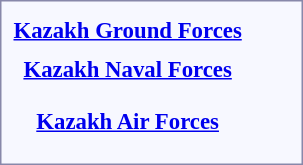<table style="border:1px solid #8888aa; background-color:#f7f8ff; padding:5px; font-size:95%; margin: 0px 12px 12px 0px;">
<tr style="text-align:center;">
<td rowspan=2><strong> <a href='#'>Kazakh Ground Forces</a></strong><br></td>
<td colspan=3></td>
<td colspan=3></td>
<td colspan=2></td>
<td colspan=2></td>
<td colspan=6></td>
<td colspan=6></td>
<td colspan=4></td>
<td colspan=10></td>
</tr>
<tr style="text-align:center;">
<td colspan=3><br></td>
<td colspan=3><br></td>
<td colspan=2><br></td>
<td colspan=2><br></td>
<td colspan=6><br></td>
<td colspan=6><br></td>
<td colspan=4><br></td>
<td colspan=10><br></td>
</tr>
<tr style="text-align:center;">
<td rowspan=2><strong> <a href='#'>Kazakh Naval Forces</a></strong><br></td>
<td colspan=3></td>
<td colspan=3></td>
<td colspan=2></td>
<td colspan=2></td>
<td colspan=6></td>
<td colspan=6></td>
<td colspan=4></td>
<td colspan=10></td>
</tr>
<tr style="text-align:center;">
<td colspan=3><br></td>
<td colspan=3><br></td>
<td colspan=2><br></td>
<td colspan=2><br></td>
<td colspan=6><br></td>
<td colspan=6><br></td>
<td colspan=4><br></td>
<td colspan=10><br></td>
</tr>
<tr style="text-align:center;">
<td rowspan=2><strong> <a href='#'>Kazakh Air Forces</a></strong><br></td>
<td colspan=3></td>
<td colspan=3></td>
<td colspan=2></td>
<td colspan=2></td>
<td colspan=6></td>
<td colspan=6></td>
<td colspan=4></td>
<td colspan=10></td>
</tr>
<tr style="text-align:center;">
<td colspan=3><br></td>
<td colspan=3><br></td>
<td colspan=2><br></td>
<td colspan=2><br></td>
<td colspan=6><br></td>
<td colspan=6><br></td>
<td colspan=4><br></td>
<td colspan=10><br><br></td>
</tr>
</table>
